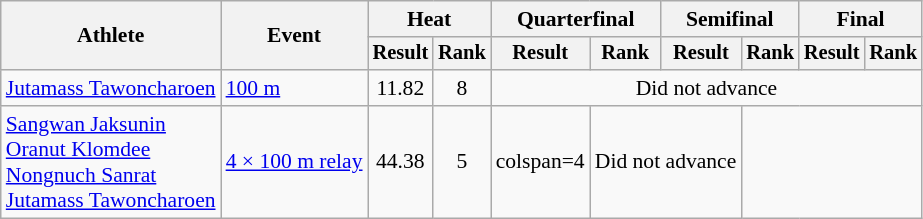<table class=wikitable style="font-size:90%">
<tr>
<th rowspan="2">Athlete</th>
<th rowspan="2">Event</th>
<th colspan="2">Heat</th>
<th colspan="2">Quarterfinal</th>
<th colspan="2">Semifinal</th>
<th colspan="2">Final</th>
</tr>
<tr style="font-size:95%">
<th>Result</th>
<th>Rank</th>
<th>Result</th>
<th>Rank</th>
<th>Result</th>
<th>Rank</th>
<th>Result</th>
<th>Rank</th>
</tr>
<tr align=center>
<td align=left><a href='#'>Jutamass Tawoncharoen</a></td>
<td align=left><a href='#'>100 m</a></td>
<td>11.82</td>
<td>8</td>
<td colspan=6>Did not advance</td>
</tr>
<tr align=center>
<td align=left><a href='#'>Sangwan Jaksunin</a><br><a href='#'>Oranut Klomdee</a><br><a href='#'>Nongnuch Sanrat</a><br><a href='#'>Jutamass Tawoncharoen</a></td>
<td align=left><a href='#'>4 × 100 m relay</a></td>
<td>44.38</td>
<td>5</td>
<td>colspan=4 </td>
<td colspan=2>Did not advance</td>
</tr>
</table>
